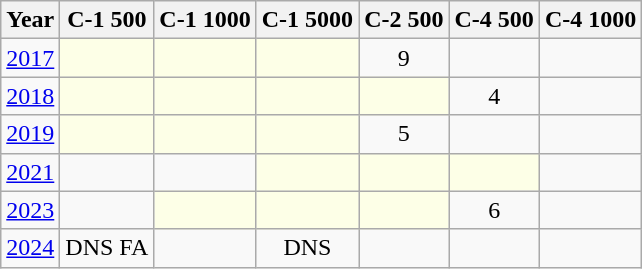<table class="wikitable" style="text-align:center;">
<tr>
<th>Year</th>
<th>C-1 500</th>
<th>C-1 1000</th>
<th>C-1 5000</th>
<th>C-2 500</th>
<th>C-4 500</th>
<th>C-4 1000</th>
</tr>
<tr>
<td><a href='#'>2017</a></td>
<td style="background:#fdffe7"></td>
<td style="background:#fdffe7"></td>
<td style="background:#fdffe7"></td>
<td>9</td>
<td></td>
<td></td>
</tr>
<tr>
<td><a href='#'>2018</a></td>
<td style="background:#fdffe7"></td>
<td style="background:#fdffe7"></td>
<td style="background:#fdffe7"></td>
<td style="background:#fdffe7"></td>
<td>4</td>
<td></td>
</tr>
<tr>
<td><a href='#'>2019</a></td>
<td style="background:#fdffe7"></td>
<td style="background:#fdffe7"></td>
<td style="background:#fdffe7"></td>
<td>5</td>
<td></td>
<td></td>
</tr>
<tr>
<td><a href='#'>2021</a></td>
<td></td>
<td></td>
<td style="background:#fdffe7"></td>
<td style="background:#fdffe7"></td>
<td style="background:#fdffe7"></td>
<td></td>
</tr>
<tr>
<td><a href='#'>2023</a></td>
<td></td>
<td style="background:#fdffe7"></td>
<td style="background:#fdffe7"></td>
<td style="background:#fdffe7"></td>
<td>6</td>
<td></td>
</tr>
<tr>
<td><a href='#'>2024</a></td>
<td>DNS FA</td>
<td></td>
<td>DNS</td>
<td></td>
<td></td>
<td></td>
</tr>
</table>
